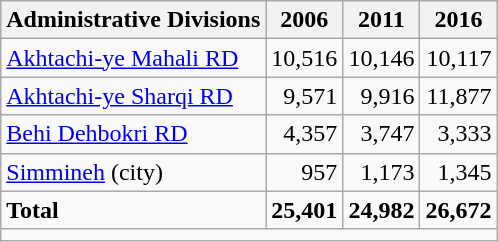<table class="wikitable">
<tr>
<th>Administrative Divisions</th>
<th>2006</th>
<th>2011</th>
<th>2016</th>
</tr>
<tr>
<td><a href='#'>Akhtachi-ye Mahali RD</a></td>
<td style="text-align: right;">10,516</td>
<td style="text-align: right;">10,146</td>
<td style="text-align: right;">10,117</td>
</tr>
<tr>
<td><a href='#'>Akhtachi-ye Sharqi RD</a></td>
<td style="text-align: right;">9,571</td>
<td style="text-align: right;">9,916</td>
<td style="text-align: right;">11,877</td>
</tr>
<tr>
<td><a href='#'>Behi Dehbokri RD</a></td>
<td style="text-align: right;">4,357</td>
<td style="text-align: right;">3,747</td>
<td style="text-align: right;">3,333</td>
</tr>
<tr>
<td><a href='#'>Simmineh</a> (city)</td>
<td style="text-align: right;">957</td>
<td style="text-align: right;">1,173</td>
<td style="text-align: right;">1,345</td>
</tr>
<tr>
<td><strong>Total</strong></td>
<td style="text-align: right;"><strong>25,401</strong></td>
<td style="text-align: right;"><strong>24,982</strong></td>
<td style="text-align: right;"><strong>26,672</strong></td>
</tr>
<tr>
<td colspan=4></td>
</tr>
</table>
